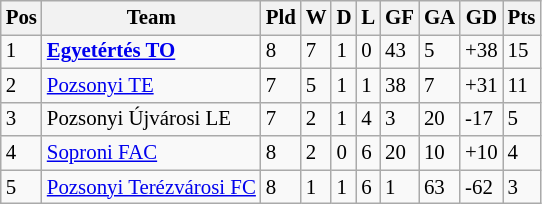<table class="wikitable sortable" style=" font-size: 87%;">
<tr>
<th>Pos</th>
<th>Team</th>
<th>Pld</th>
<th>W</th>
<th>D</th>
<th>L</th>
<th>GF</th>
<th>GA</th>
<th>GD</th>
<th>Pts</th>
</tr>
<tr>
<td>1</td>
<td><strong><a href='#'>Egyetértés TO</a></strong></td>
<td>8</td>
<td>7</td>
<td>1</td>
<td>0</td>
<td>43</td>
<td>5</td>
<td>+38</td>
<td>15</td>
</tr>
<tr>
<td>2</td>
<td><a href='#'>Pozsonyi TE</a></td>
<td>7</td>
<td>5</td>
<td>1</td>
<td>1</td>
<td>38</td>
<td>7</td>
<td>+31</td>
<td>11</td>
</tr>
<tr>
<td>3</td>
<td>Pozsonyi Újvárosi LE</td>
<td>7</td>
<td>2</td>
<td>1</td>
<td>4</td>
<td>3</td>
<td>20</td>
<td>-17</td>
<td>5</td>
</tr>
<tr>
<td>4</td>
<td><a href='#'>Soproni FAC</a></td>
<td>8</td>
<td>2</td>
<td>0</td>
<td>6</td>
<td>20</td>
<td>10</td>
<td>+10</td>
<td>4</td>
</tr>
<tr>
<td>5</td>
<td><a href='#'>Pozsonyi Terézvárosi FC</a></td>
<td>8</td>
<td>1</td>
<td>1</td>
<td>6</td>
<td>1</td>
<td>63</td>
<td>-62</td>
<td>3</td>
</tr>
</table>
